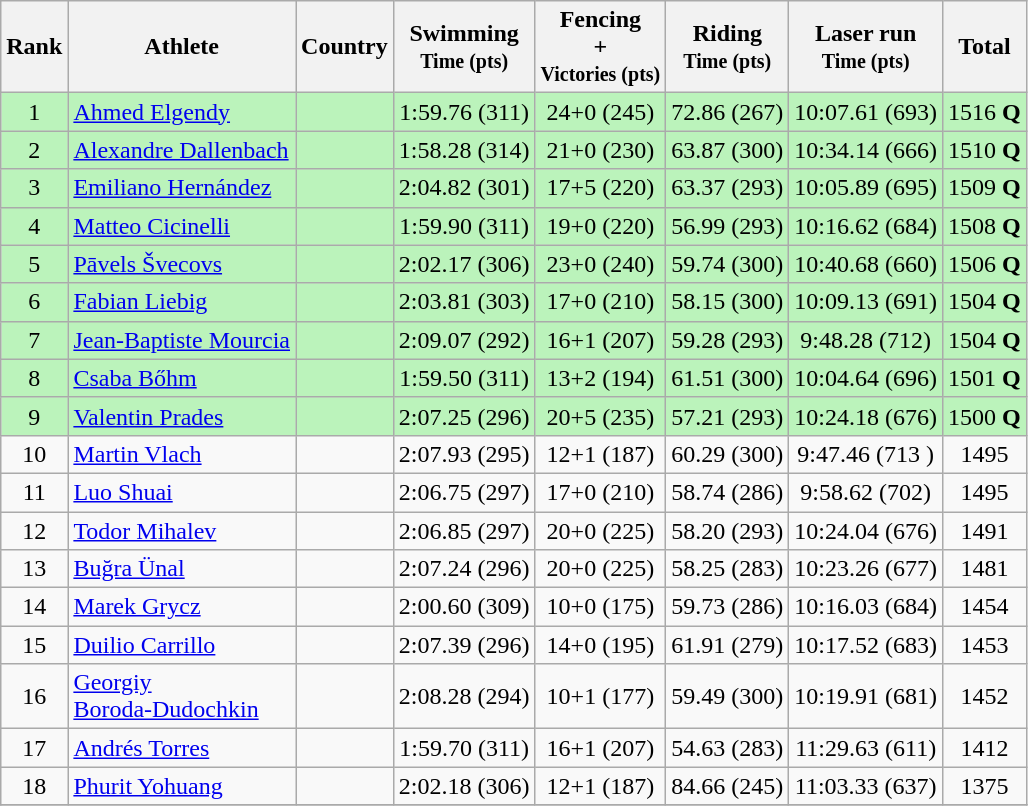<table style="text-align:center" class="wikitable sortable">
<tr>
<th>Rank</th>
<th>Athlete</th>
<th>Country</th>
<th>Swimming<br><small>Time (pts)</small></th>
<th>Fencing<br>+<br><small>Victories (pts)</small></th>
<th>Riding<br><small>Time (pts)</small></th>
<th>Laser run<br><small>Time (pts)</small></th>
<th>Total</th>
</tr>
<tr bgcolor=#bbf3bb>
<td>1</td>
<td align=left><a href='#'>Ahmed Elgendy</a></td>
<td align="left"></td>
<td>1:59.76 (311)</td>
<td>24+0 (245)</td>
<td data-sort-value=267>72.86 (267)</td>
<td>10:07.61 (693)</td>
<td>1516 <strong>Q</strong></td>
</tr>
<tr bgcolor=#bbf3bb>
<td>2</td>
<td align=left><a href='#'>Alexandre Dallenbach</a></td>
<td align="left"></td>
<td>1:58.28 (314)</td>
<td>21+0 (230)</td>
<td data-sort-value=300>63.87 (300)</td>
<td>10:34.14 (666)</td>
<td>1510 <strong>Q</strong></td>
</tr>
<tr bgcolor=#bbf3bb>
<td>3</td>
<td align=left><a href='#'>Emiliano Hernández</a></td>
<td align="left"></td>
<td>2:04.82 (301)</td>
<td>17+5 (220)</td>
<td data-sort-value=293>63.37 (293)</td>
<td>10:05.89 (695)</td>
<td>1509 <strong>Q</strong></td>
</tr>
<tr bgcolor=#bbf3bb>
<td>4</td>
<td align=left><a href='#'>Matteo Cicinelli</a></td>
<td align="left"></td>
<td>1:59.90 (311)</td>
<td>19+0 (220)</td>
<td data-sort-value=293>56.99 (293)</td>
<td>10:16.62 (684)</td>
<td>1508 <strong>Q</strong></td>
</tr>
<tr bgcolor=#bbf3bb>
<td>5</td>
<td align=left><a href='#'>Pāvels Švecovs</a></td>
<td align="left"></td>
<td>2:02.17 (306)</td>
<td>23+0 (240)</td>
<td data-sort-value=300>59.74 (300)</td>
<td>10:40.68 (660)</td>
<td>1506 <strong>Q</strong></td>
</tr>
<tr bgcolor=#bbf3bb>
<td>6</td>
<td align=left><a href='#'>Fabian Liebig</a></td>
<td align="left"></td>
<td>2:03.81 (303)</td>
<td>17+0 (210)</td>
<td data-sort-value=300>58.15 (300)</td>
<td>10:09.13 (691)</td>
<td>1504 <strong>Q</strong></td>
</tr>
<tr bgcolor=#bbf3bb>
<td>7</td>
<td align=left><a href='#'>Jean-Baptiste Mourcia</a></td>
<td align="left"></td>
<td>2:09.07 (292)</td>
<td>16+1 (207)</td>
<td data-sort-value=293>59.28 (293)</td>
<td>9:48.28 (712)</td>
<td>1504 <strong>Q</strong></td>
</tr>
<tr bgcolor=#bbf3bb>
<td>8</td>
<td align=left><a href='#'>Csaba Bőhm</a></td>
<td align="left"></td>
<td>1:59.50 (311)</td>
<td>13+2 (194)</td>
<td data-sort-value=300>61.51 (300)</td>
<td>10:04.64 (696)</td>
<td>1501 <strong>Q</strong></td>
</tr>
<tr bgcolor=#bbf3bb>
<td>9</td>
<td align=left><a href='#'>Valentin Prades</a></td>
<td align="left"></td>
<td>2:07.25 (296)</td>
<td>20+5 (235)</td>
<td data-sort-value=293>57.21  (293)</td>
<td>10:24.18 (676)</td>
<td>1500 <strong>Q</strong></td>
</tr>
<tr>
<td>10</td>
<td align=left><a href='#'>Martin Vlach</a></td>
<td align="left"></td>
<td>2:07.93 (295)</td>
<td>12+1 (187)</td>
<td data-sort-value=300>60.29 (300)</td>
<td>9:47.46 (713 <strong></strong>)</td>
<td>1495</td>
</tr>
<tr>
<td>11</td>
<td align=left><a href='#'>Luo Shuai</a></td>
<td align="left"></td>
<td>2:06.75 (297)</td>
<td>17+0 (210)</td>
<td data-sort-value=286>58.74 (286)</td>
<td>9:58.62 (702)</td>
<td>1495</td>
</tr>
<tr>
<td>12</td>
<td align=left><a href='#'>Todor Mihalev</a></td>
<td align="left"></td>
<td>2:06.85 (297)</td>
<td>20+0 (225)</td>
<td data-sort-value=293>58.20 (293)</td>
<td>10:24.04 (676)</td>
<td>1491</td>
</tr>
<tr>
<td>13</td>
<td align=left><a href='#'>Buğra Ünal</a></td>
<td align="left"></td>
<td>2:07.24 (296)</td>
<td>20+0 (225)</td>
<td data-sort-value=283>58.25 (283)</td>
<td>10:23.26 (677)</td>
<td>1481</td>
</tr>
<tr>
<td>14</td>
<td align=left><a href='#'>Marek Grycz</a></td>
<td align="left"></td>
<td>2:00.60 (309)</td>
<td>10+0 (175)</td>
<td data-sort-value=286>59.73 (286)</td>
<td>10:16.03 (684)</td>
<td>1454</td>
</tr>
<tr>
<td>15</td>
<td align=left><a href='#'>Duilio Carrillo</a></td>
<td align="left"></td>
<td>2:07.39 (296)</td>
<td>14+0 (195)</td>
<td data-sort-value=279>61.91 (279)</td>
<td>10:17.52 (683)</td>
<td>1453</td>
</tr>
<tr>
<td>16</td>
<td align=left><a href='#'>Georgiy<br>Boroda-Dudochkin</a></td>
<td align="left"></td>
<td>2:08.28 (294)</td>
<td>10+1 (177)</td>
<td data-sort-value=300>59.49 (300)</td>
<td>10:19.91 (681)</td>
<td>1452</td>
</tr>
<tr>
<td>17</td>
<td align=left><a href='#'>Andrés Torres</a></td>
<td align="left"></td>
<td>1:59.70 (311)</td>
<td>16+1 (207)</td>
<td data-sort-value=283>54.63 (283)</td>
<td>11:29.63 (611)</td>
<td>1412</td>
</tr>
<tr>
<td>18</td>
<td align=left><a href='#'>Phurit Yohuang</a></td>
<td align="left"></td>
<td>2:02.18 (306)</td>
<td>12+1 (187)</td>
<td data-sort-value=245>84.66 (245)</td>
<td>11:03.33 (637)</td>
<td>1375</td>
</tr>
<tr>
</tr>
</table>
